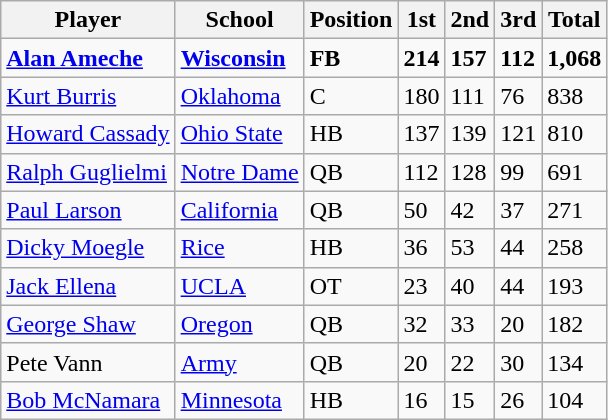<table class="wikitable">
<tr>
<th>Player</th>
<th>School</th>
<th>Position</th>
<th>1st</th>
<th>2nd</th>
<th>3rd</th>
<th>Total</th>
</tr>
<tr>
<td><strong><a href='#'>Alan Ameche</a></strong></td>
<td><strong><a href='#'>Wisconsin</a></strong></td>
<td><strong>FB</strong></td>
<td><strong>214</strong></td>
<td><strong>157</strong></td>
<td><strong>112</strong></td>
<td><strong>1,068</strong></td>
</tr>
<tr>
<td><a href='#'>Kurt Burris</a></td>
<td><a href='#'>Oklahoma</a></td>
<td>C</td>
<td>180</td>
<td>111</td>
<td>76</td>
<td>838</td>
</tr>
<tr>
<td><a href='#'>Howard Cassady</a></td>
<td><a href='#'>Ohio State</a></td>
<td>HB</td>
<td>137</td>
<td>139</td>
<td>121</td>
<td>810</td>
</tr>
<tr>
<td><a href='#'>Ralph Guglielmi</a></td>
<td><a href='#'>Notre Dame</a></td>
<td>QB</td>
<td>112</td>
<td>128</td>
<td>99</td>
<td>691</td>
</tr>
<tr>
<td><a href='#'>Paul Larson</a></td>
<td><a href='#'>California</a></td>
<td>QB</td>
<td>50</td>
<td>42</td>
<td>37</td>
<td>271</td>
</tr>
<tr>
<td><a href='#'>Dicky Moegle</a></td>
<td><a href='#'>Rice</a></td>
<td>HB</td>
<td>36</td>
<td>53</td>
<td>44</td>
<td>258</td>
</tr>
<tr>
<td><a href='#'>Jack Ellena</a></td>
<td><a href='#'>UCLA</a></td>
<td>OT</td>
<td>23</td>
<td>40</td>
<td>44</td>
<td>193</td>
</tr>
<tr>
<td><a href='#'>George Shaw</a></td>
<td><a href='#'>Oregon</a></td>
<td>QB</td>
<td>32</td>
<td>33</td>
<td>20</td>
<td>182</td>
</tr>
<tr>
<td>Pete Vann</td>
<td><a href='#'>Army</a></td>
<td>QB</td>
<td>20</td>
<td>22</td>
<td>30</td>
<td>134</td>
</tr>
<tr>
<td><a href='#'>Bob McNamara</a></td>
<td><a href='#'>Minnesota</a></td>
<td>HB</td>
<td>16</td>
<td>15</td>
<td>26</td>
<td>104</td>
</tr>
</table>
